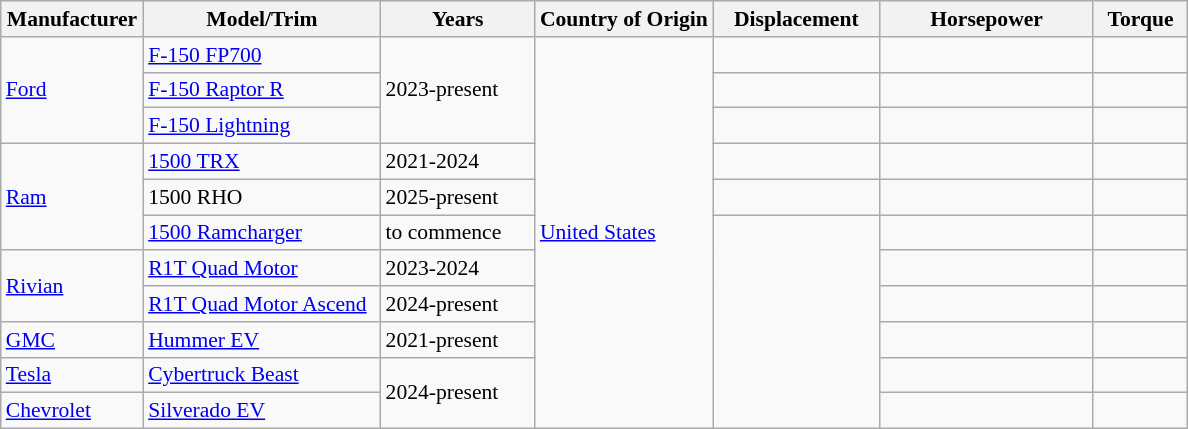<table class="wikitable sortable" style="font-size: 90%;">
<tr>
<th style="width:12%;">Manufacturer</th>
<th style="width:20%;">Model/Trim</th>
<th style="width:13%;">Years</th>
<th style="width:15%;">Country of Origin</th>
<th>Displacement</th>
<th style="width:18%;">Horsepower</th>
<th>Torque</th>
</tr>
<tr>
<td rowspan="3"><a href='#'>Ford</a></td>
<td><a href='#'>F-150 FP700</a></td>
<td rowspan="3">2023-present</td>
<td rowspan="11"><a href='#'>United States</a></td>
<td></td>
<td></td>
<td></td>
</tr>
<tr>
<td><a href='#'>F-150 Raptor R</a></td>
<td></td>
<td></td>
<td></td>
</tr>
<tr>
<td><a href='#'>F-150 Lightning</a></td>
<td></td>
<td></td>
<td></td>
</tr>
<tr>
<td rowspan="3"><a href='#'>Ram</a></td>
<td><a href='#'>1500 TRX</a></td>
<td>2021-2024</td>
<td></td>
<td></td>
<td></td>
</tr>
<tr>
<td>1500 RHO</td>
<td>2025-present</td>
<td></td>
<td></td>
<td></td>
</tr>
<tr>
<td><a href='#'>1500 Ramcharger</a></td>
<td>to commence</td>
<td rowspan="6"></td>
<td></td>
<td></td>
</tr>
<tr>
<td rowspan="2"><a href='#'>Rivian</a></td>
<td><a href='#'>R1T Quad Motor</a></td>
<td>2023-2024</td>
<td></td>
<td></td>
</tr>
<tr>
<td><a href='#'>R1T Quad Motor Ascend</a></td>
<td>2024-present</td>
<td></td>
<td></td>
</tr>
<tr>
<td><a href='#'>GMC</a></td>
<td><a href='#'>Hummer EV</a></td>
<td>2021-present</td>
<td></td>
<td></td>
</tr>
<tr>
<td><a href='#'>Tesla</a></td>
<td><a href='#'>Cybertruck Beast</a></td>
<td rowspan="2">2024-present</td>
<td></td>
<td></td>
</tr>
<tr>
<td><a href='#'>Chevrolet</a></td>
<td><a href='#'>Silverado EV</a></td>
<td></td>
<td></td>
</tr>
</table>
